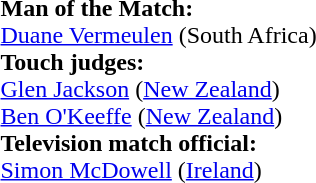<table style="width:100%; font-size:100%;">
<tr>
<td><br><strong>Man of the Match:</strong>
<br><a href='#'>Duane Vermeulen</a> (South Africa)<br><strong>Touch judges:</strong>
<br><a href='#'>Glen Jackson</a> (<a href='#'>New Zealand</a>)
<br><a href='#'>Ben O'Keeffe</a> (<a href='#'>New Zealand</a>)
<br><strong>Television match official:</strong>
<br><a href='#'>Simon McDowell</a> (<a href='#'>Ireland</a>)</td>
</tr>
</table>
